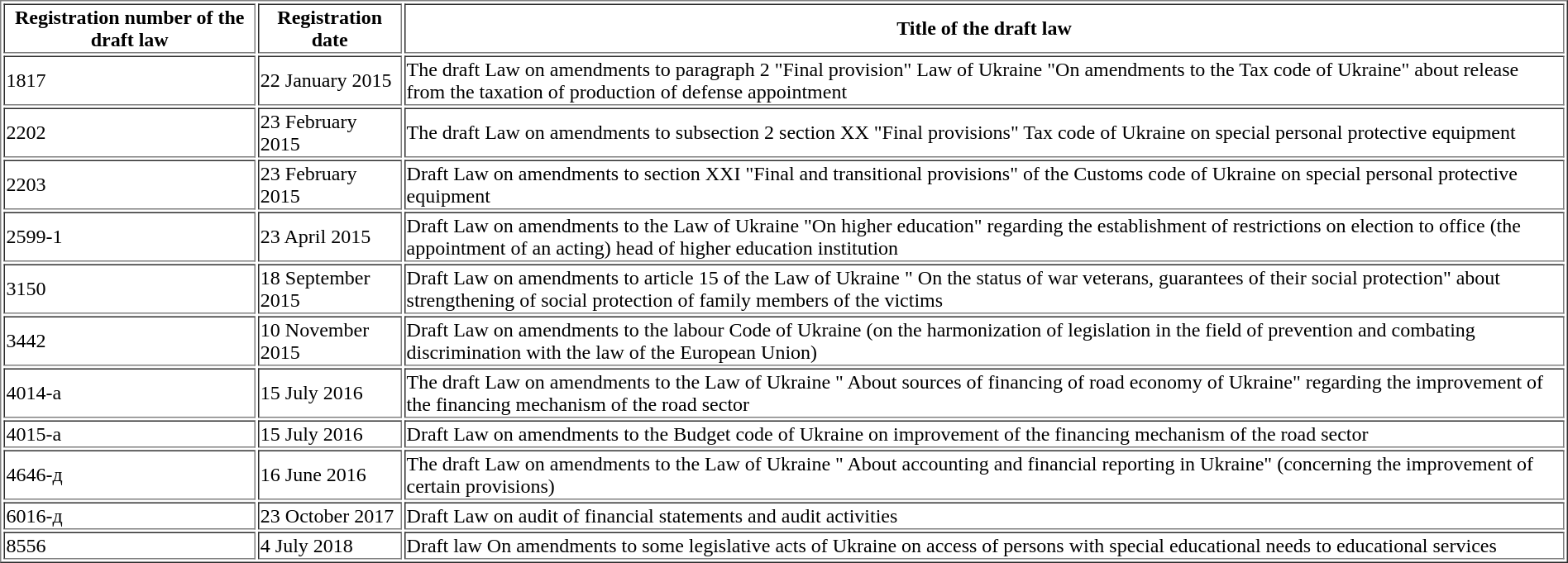<table border="1">
<tr>
<th>Registration number of the draft law</th>
<th>Registration date</th>
<th>Title of the draft law</th>
</tr>
<tr>
<td>1817</td>
<td>22 January 2015</td>
<td>The draft Law on amendments to paragraph 2 "Final provision" Law of Ukraine "On amendments to the Tax code of Ukraine" about release from the taxation of production of defense appointment</td>
</tr>
<tr>
<td>2202</td>
<td>23 February 2015</td>
<td>The draft Law on amendments to subsection 2 section XX "Final provisions" Tax code of Ukraine on special personal protective equipment</td>
</tr>
<tr>
<td>2203</td>
<td>23 February 2015</td>
<td>Draft Law on amendments to section XXI "Final and transitional provisions" of the Customs code of Ukraine on special personal protective equipment</td>
</tr>
<tr>
<td>2599-1</td>
<td>23 April 2015</td>
<td>Draft Law on amendments to the Law of Ukraine "On higher education" regarding the establishment of restrictions on election to office (the appointment of an acting) head of higher education institution</td>
</tr>
<tr>
<td>3150</td>
<td>18 September 2015</td>
<td>Draft Law on amendments to article 15 of the Law of Ukraine " On the status of war veterans, guarantees of their social protection" about strengthening of social protection of family members of the victims</td>
</tr>
<tr>
<td>3442</td>
<td>10 November 2015</td>
<td>Draft Law on amendments to the labour Code of Ukraine (on the harmonization of legislation in the field of prevention and combating discrimination with the law of the European Union)</td>
</tr>
<tr>
<td>4014-а</td>
<td>15 July 2016</td>
<td>The draft Law on amendments to the Law of Ukraine " About sources of financing of road economy of Ukraine" regarding the improvement of the financing mechanism of the road sector</td>
</tr>
<tr>
<td>4015-а</td>
<td>15 July 2016</td>
<td>Draft Law on amendments to the Budget code of Ukraine on improvement of the financing mechanism of the road sector</td>
</tr>
<tr>
<td>4646-д</td>
<td>16 June 2016</td>
<td>The draft Law on amendments to the Law of Ukraine " About accounting and financial reporting in Ukraine" (concerning the improvement of certain provisions)</td>
</tr>
<tr>
<td>6016-д</td>
<td>23 October 2017</td>
<td>Draft Law on audit of financial statements and audit activities</td>
</tr>
<tr>
<td>8556</td>
<td>4 July 2018</td>
<td>Draft law On amendments to some legislative acts of Ukraine on access of persons with special educational needs to educational services</td>
</tr>
</table>
